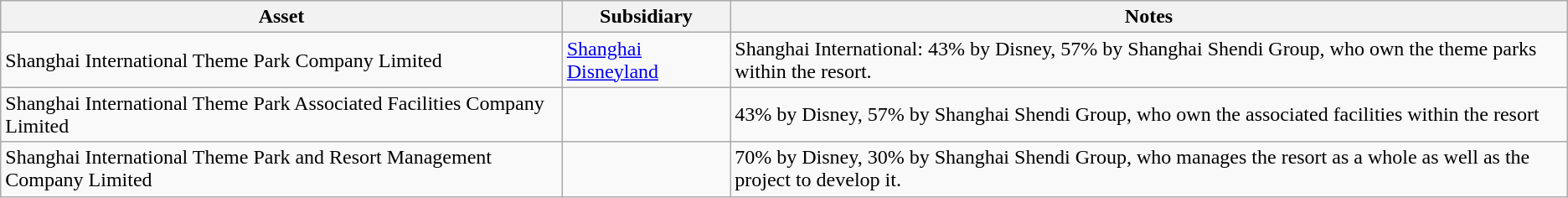<table class="wikitable">
<tr>
<th>Asset</th>
<th>Subsidiary</th>
<th>Notes</th>
</tr>
<tr>
<td>Shanghai International Theme Park Company Limited</td>
<td><a href='#'>Shanghai Disneyland</a></td>
<td>Shanghai International: 43% by Disney, 57% by Shanghai Shendi Group, who own the theme parks within the resort.</td>
</tr>
<tr>
<td>Shanghai International Theme Park Associated Facilities Company Limited</td>
<td></td>
<td>43% by Disney, 57% by Shanghai Shendi Group, who own the associated facilities within the resort</td>
</tr>
<tr>
<td>Shanghai International Theme Park and Resort Management Company Limited</td>
<td></td>
<td>70% by Disney, 30% by Shanghai Shendi Group, who manages the resort as a whole as well as the project to develop it.</td>
</tr>
</table>
